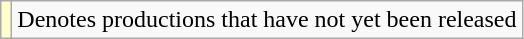<table class="wikitable sortable">
<tr>
<td style="background:#ffc;"></td>
<td>Denotes productions that have not yet been released</td>
</tr>
</table>
